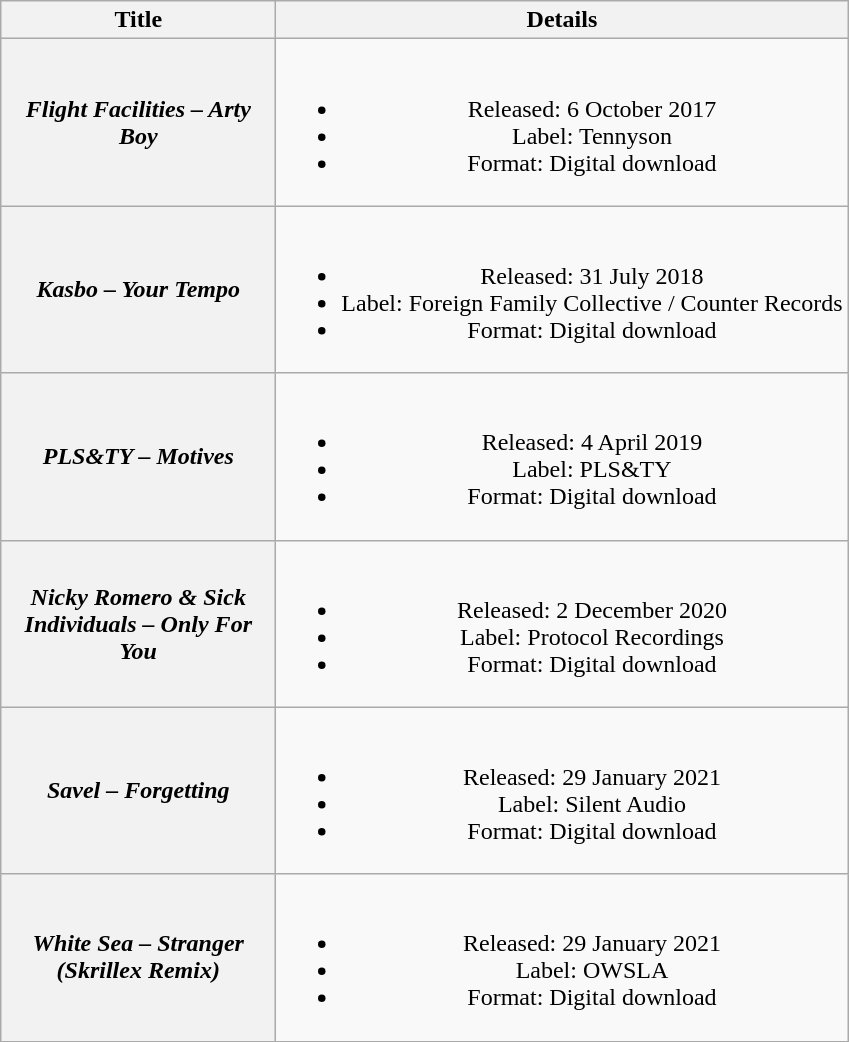<table class="wikitable plainrowheaders" style="text-align:center;">
<tr>
<th scope="col" style="width:11em">Title</th>
<th scope="col">Details</th>
</tr>
<tr>
<th scope="row"><em>Flight Facilities – Arty Boy</em></th>
<td><br><ul><li>Released: 6 October 2017</li><li>Label: Tennyson</li><li>Format: Digital download</li></ul></td>
</tr>
<tr>
<th scope="row"><em>Kasbo – Your Tempo</em></th>
<td><br><ul><li>Released: 31 July 2018</li><li>Label: Foreign Family Collective / Counter Records</li><li>Format: Digital download</li></ul></td>
</tr>
<tr>
<th scope="row"><em>PLS&TY – Motives</em></th>
<td><br><ul><li>Released: 4 April 2019</li><li>Label: PLS&TY</li><li>Format: Digital download</li></ul></td>
</tr>
<tr>
<th scope="row"><em>Nicky Romero & Sick Individuals – Only For You</em></th>
<td><br><ul><li>Released: 2 December 2020</li><li>Label: Protocol Recordings</li><li>Format: Digital download</li></ul></td>
</tr>
<tr>
<th scope="row"><em>Savel – Forgetting</em></th>
<td><br><ul><li>Released: 29 January 2021</li><li>Label: Silent Audio</li><li>Format: Digital download</li></ul></td>
</tr>
<tr>
<th scope="row"><em>White Sea – Stranger (Skrillex Remix)</em></th>
<td><br><ul><li>Released: 29 January 2021</li><li>Label: OWSLA</li><li>Format: Digital download</li></ul></td>
</tr>
</table>
